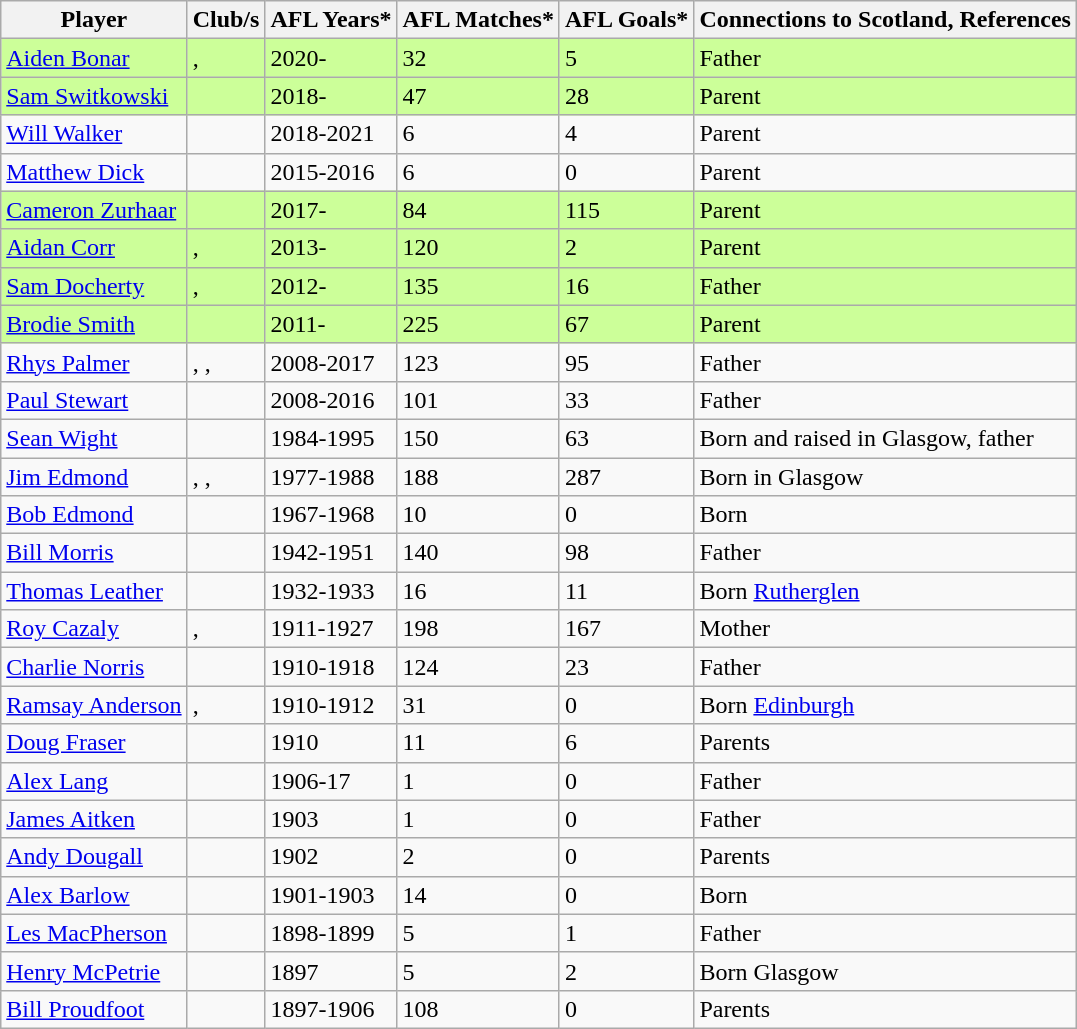<table class="wikitable sortable">
<tr>
<th>Player</th>
<th>Club/s</th>
<th>AFL Years*</th>
<th>AFL Matches*</th>
<th>AFL Goals*</th>
<th>Connections to Scotland, References</th>
</tr>
<tr bgcolor="#CCFF99">
<td><a href='#'>Aiden Bonar</a></td>
<td>, </td>
<td>2020-</td>
<td>32</td>
<td>5</td>
<td>Father</td>
</tr>
<tr bgcolor="#CCFF99">
<td><a href='#'>Sam Switkowski</a></td>
<td></td>
<td>2018-</td>
<td>47</td>
<td>28</td>
<td>Parent</td>
</tr>
<tr>
<td><a href='#'>Will Walker</a></td>
<td></td>
<td>2018-2021</td>
<td>6</td>
<td>4</td>
<td>Parent</td>
</tr>
<tr>
<td><a href='#'>Matthew Dick</a></td>
<td></td>
<td>2015-2016</td>
<td>6</td>
<td>0</td>
<td>Parent</td>
</tr>
<tr bgcolor="#CCFF99">
<td><a href='#'>Cameron Zurhaar</a></td>
<td></td>
<td>2017-</td>
<td>84</td>
<td>115</td>
<td>Parent</td>
</tr>
<tr bgcolor="#CCFF99">
<td><a href='#'>Aidan Corr</a></td>
<td>, </td>
<td>2013-</td>
<td>120</td>
<td>2</td>
<td>Parent</td>
</tr>
<tr bgcolor="#CCFF99">
<td><a href='#'>Sam Docherty</a></td>
<td>, </td>
<td>2012-</td>
<td>135</td>
<td>16</td>
<td>Father</td>
</tr>
<tr bgcolor="#CCFF99">
<td><a href='#'>Brodie Smith</a></td>
<td></td>
<td>2011-</td>
<td>225</td>
<td>67</td>
<td>Parent</td>
</tr>
<tr>
<td><a href='#'>Rhys Palmer</a></td>
<td>, , </td>
<td>2008-2017</td>
<td>123</td>
<td>95</td>
<td>Father</td>
</tr>
<tr>
<td><a href='#'>Paul Stewart</a></td>
<td></td>
<td>2008-2016</td>
<td>101</td>
<td>33</td>
<td>Father</td>
</tr>
<tr>
<td><a href='#'>Sean Wight</a></td>
<td></td>
<td>1984-1995</td>
<td>150</td>
<td>63</td>
<td>Born and raised in Glasgow, father</td>
</tr>
<tr>
<td><a href='#'>Jim Edmond</a></td>
<td>, , </td>
<td>1977-1988</td>
<td>188</td>
<td>287</td>
<td>Born in Glasgow</td>
</tr>
<tr>
<td><a href='#'>Bob Edmond</a></td>
<td></td>
<td>1967-1968</td>
<td>10</td>
<td>0</td>
<td>Born</td>
</tr>
<tr>
<td><a href='#'>Bill Morris</a></td>
<td></td>
<td>1942-1951</td>
<td>140</td>
<td>98</td>
<td>Father</td>
</tr>
<tr>
<td><a href='#'>Thomas Leather</a></td>
<td></td>
<td>1932-1933</td>
<td>16</td>
<td>11</td>
<td>Born <a href='#'>Rutherglen</a></td>
</tr>
<tr>
<td><a href='#'>Roy Cazaly</a></td>
<td>, </td>
<td>1911-1927</td>
<td>198</td>
<td>167</td>
<td>Mother</td>
</tr>
<tr>
<td><a href='#'>Charlie Norris</a></td>
<td></td>
<td>1910-1918</td>
<td>124</td>
<td>23</td>
<td>Father</td>
</tr>
<tr>
<td><a href='#'>Ramsay Anderson</a></td>
<td>, </td>
<td>1910-1912</td>
<td>31</td>
<td>0</td>
<td>Born <a href='#'>Edinburgh</a></td>
</tr>
<tr>
<td><a href='#'>Doug Fraser</a></td>
<td></td>
<td>1910</td>
<td>11</td>
<td>6</td>
<td>Parents</td>
</tr>
<tr>
<td><a href='#'>Alex Lang</a></td>
<td></td>
<td>1906-17</td>
<td>1</td>
<td>0</td>
<td>Father</td>
</tr>
<tr>
<td><a href='#'>James Aitken</a></td>
<td></td>
<td>1903</td>
<td>1</td>
<td>0</td>
<td>Father</td>
</tr>
<tr>
<td><a href='#'>Andy Dougall</a></td>
<td></td>
<td>1902</td>
<td>2</td>
<td>0</td>
<td>Parents </td>
</tr>
<tr>
<td><a href='#'>Alex Barlow</a></td>
<td></td>
<td>1901-1903</td>
<td>14</td>
<td>0</td>
<td>Born</td>
</tr>
<tr>
<td><a href='#'>Les MacPherson</a></td>
<td></td>
<td>1898-1899</td>
<td>5</td>
<td>1</td>
<td>Father</td>
</tr>
<tr>
<td><a href='#'>Henry McPetrie</a></td>
<td></td>
<td>1897</td>
<td>5</td>
<td>2</td>
<td>Born Glasgow</td>
</tr>
<tr>
<td><a href='#'>Bill Proudfoot</a></td>
<td></td>
<td>1897-1906</td>
<td>108</td>
<td>0</td>
<td>Parents</td>
</tr>
</table>
